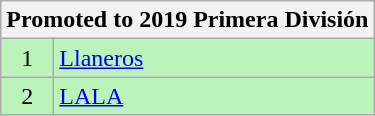<table class="wikitable">
<tr>
<th colspan=2>Promoted to 2019 Primera División</th>
</tr>
<tr bgcolor=#BBF3BB>
<td width=28 align=center>1</td>
<td><a href='#'>Llaneros</a></td>
</tr>
<tr bgcolor=#BBF3BB>
<td width=28 align=center>2</td>
<td><a href='#'>LALA</a></td>
</tr>
</table>
